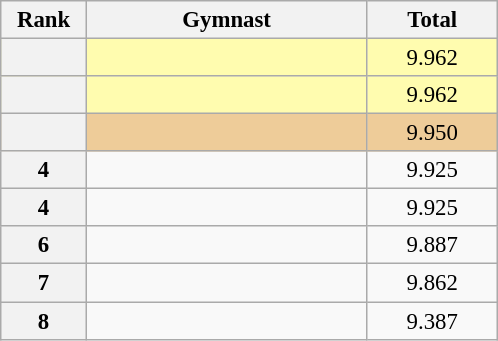<table class="wikitable sortable" style="text-align:center; font-size:95%">
<tr>
<th scope="col" style="width:50px;">Rank</th>
<th scope="col" style="width:180px;">Gymnast</th>
<th scope="col" style="width:80px;">Total</th>
</tr>
<tr style="background:#fffcaf;">
<th scope="row" style="text-align:center"></th>
<td style="text-align:left;"></td>
<td>9.962</td>
</tr>
<tr style="background:#fffcaf;">
<th scope=row style="text-align:center"></th>
<td style="text-align:left;"></td>
<td>9.962</td>
</tr>
<tr style="background:#ec9;">
<th scope=row style="text-align:center"></th>
<td style="text-align:left;"></td>
<td>9.950</td>
</tr>
<tr>
<th scope="row" style="text-align:center">4</th>
<td style="text-align:left;"></td>
<td>9.925</td>
</tr>
<tr>
<th scope=row style="text-align:center">4</th>
<td style="text-align:left;"></td>
<td>9.925</td>
</tr>
<tr>
<th scope=row style="text-align:center">6</th>
<td style="text-align:left;"></td>
<td>9.887</td>
</tr>
<tr>
<th scope=row style="text-align:center">7</th>
<td style="text-align:left;"></td>
<td>9.862</td>
</tr>
<tr>
<th scope=row style="text-align:center">8</th>
<td style="text-align:left;"></td>
<td>9.387</td>
</tr>
</table>
